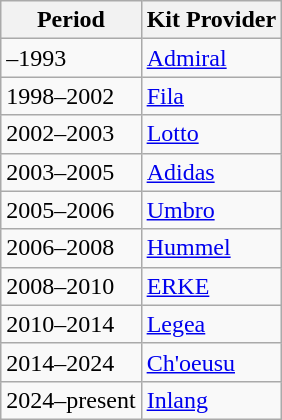<table class="wikitable" style="text-align: left">
<tr>
<th>Period</th>
<th>Kit Provider</th>
</tr>
<tr>
<td>–1993</td>
<td> <a href='#'>Admiral</a></td>
</tr>
<tr>
<td>1998–2002</td>
<td> <a href='#'>Fila</a></td>
</tr>
<tr>
<td>2002–2003</td>
<td> <a href='#'>Lotto</a></td>
</tr>
<tr>
<td>2003–2005</td>
<td> <a href='#'>Adidas</a></td>
</tr>
<tr>
<td>2005–2006</td>
<td> <a href='#'>Umbro</a></td>
</tr>
<tr>
<td>2006–2008</td>
<td> <a href='#'>Hummel</a></td>
</tr>
<tr>
<td>2008–2010</td>
<td> <a href='#'>ERKE</a></td>
</tr>
<tr>
<td>2010–2014</td>
<td> <a href='#'>Legea</a></td>
</tr>
<tr>
<td>2014–2024</td>
<td> <a href='#'>Ch'oeusu</a></td>
</tr>
<tr>
<td>2024–present</td>
<td> <a href='#'>Inlang</a></td>
</tr>
</table>
